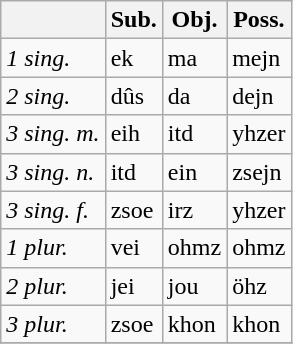<table class="wikitable">
<tr>
<th></th>
<th>Sub.</th>
<th>Obj.</th>
<th>Poss.</th>
</tr>
<tr>
<td><em>1 sing.</em></td>
<td>ek</td>
<td>ma</td>
<td>mejn</td>
</tr>
<tr>
<td><em>2 sing.</em></td>
<td>dûs</td>
<td>da</td>
<td>dejn</td>
</tr>
<tr>
<td><em>3 sing. m.</em></td>
<td>eih</td>
<td>itd</td>
<td>yhzer</td>
</tr>
<tr>
<td><em>3 sing. n.</em></td>
<td>itd</td>
<td>ein</td>
<td>zsejn</td>
</tr>
<tr>
<td><em>3 sing. f.</em></td>
<td>zsoe</td>
<td>irz</td>
<td>yhzer</td>
</tr>
<tr>
<td><em>1 plur.</em></td>
<td>vei</td>
<td>ohmz</td>
<td>ohmz</td>
</tr>
<tr>
<td><em>2 plur.</em></td>
<td>jei</td>
<td>jou</td>
<td>öhz</td>
</tr>
<tr>
<td><em>3 plur.</em></td>
<td>zsoe</td>
<td>khon</td>
<td>khon</td>
</tr>
<tr>
</tr>
</table>
